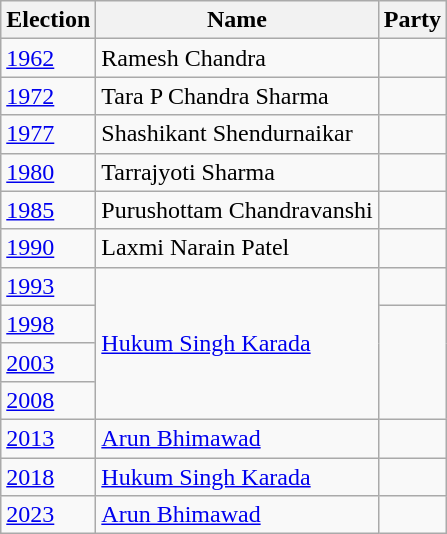<table class="wikitable sortable">
<tr>
<th>Election</th>
<th>Name</th>
<th colspan=2>Party</th>
</tr>
<tr>
<td><a href='#'>1962</a></td>
<td>Ramesh Chandra</td>
<td></td>
</tr>
<tr>
<td><a href='#'>1972</a></td>
<td>Tara P Chandra Sharma</td>
<td></td>
</tr>
<tr>
<td><a href='#'>1977</a></td>
<td>Shashikant Shendurnaikar</td>
<td></td>
</tr>
<tr>
<td><a href='#'>1980</a></td>
<td>Tarrajyoti Sharma</td>
<td></td>
</tr>
<tr>
<td><a href='#'>1985</a></td>
<td>Purushottam Chandravanshi</td>
<td></td>
</tr>
<tr>
<td><a href='#'>1990</a></td>
<td>Laxmi Narain Patel</td>
</tr>
<tr>
<td><a href='#'>1993</a></td>
<td rowspan="4"><a href='#'>Hukum Singh Karada</a></td>
<td></td>
</tr>
<tr>
<td><a href='#'>1998</a></td>
</tr>
<tr>
<td><a href='#'>2003</a></td>
</tr>
<tr>
<td><a href='#'>2008</a></td>
</tr>
<tr>
<td><a href='#'>2013</a></td>
<td><a href='#'>Arun Bhimawad</a></td>
<td></td>
</tr>
<tr>
<td><a href='#'>2018</a></td>
<td><a href='#'>Hukum Singh Karada</a></td>
<td></td>
</tr>
<tr>
<td><a href='#'>2023</a></td>
<td><a href='#'>Arun Bhimawad</a></td>
<td></td>
</tr>
</table>
